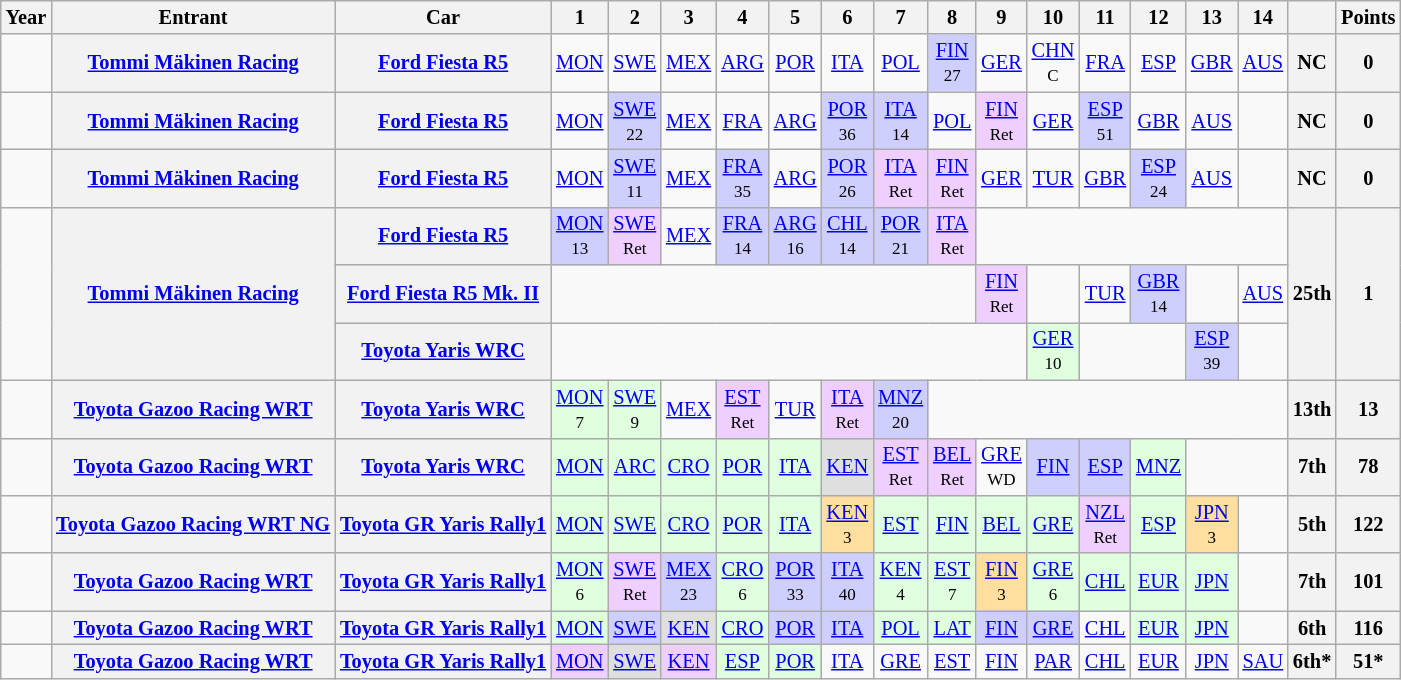<table class="wikitable" border="1" style="text-align:center; font-size:85%;">
<tr>
<th>Year</th>
<th>Entrant</th>
<th>Car</th>
<th>1</th>
<th>2</th>
<th>3</th>
<th>4</th>
<th>5</th>
<th>6</th>
<th>7</th>
<th>8</th>
<th>9</th>
<th>10</th>
<th>11</th>
<th>12</th>
<th>13</th>
<th>14</th>
<th></th>
<th>Points</th>
</tr>
<tr>
<td></td>
<th nowrap><a href='#'>Tommi Mäkinen Racing</a></th>
<th nowrap><a href='#'>Ford Fiesta R5</a></th>
<td><a href='#'>MON</a></td>
<td><a href='#'>SWE</a></td>
<td><a href='#'>MEX</a></td>
<td><a href='#'>ARG</a></td>
<td><a href='#'>POR</a></td>
<td><a href='#'>ITA</a></td>
<td><a href='#'>POL</a></td>
<td style="background:#CFCFFF;"><a href='#'>FIN</a><br><small>27</small></td>
<td><a href='#'>GER</a></td>
<td><a href='#'>CHN</a><br><small>C</small></td>
<td><a href='#'>FRA</a></td>
<td><a href='#'>ESP</a></td>
<td><a href='#'>GBR</a></td>
<td><a href='#'>AUS</a></td>
<th>NC</th>
<th>0</th>
</tr>
<tr>
<td></td>
<th nowrap><a href='#'>Tommi Mäkinen Racing</a></th>
<th nowrap><a href='#'>Ford Fiesta R5</a></th>
<td><a href='#'>MON</a></td>
<td style="background:#CFCFFF;"><a href='#'>SWE</a><br><small>22</small></td>
<td><a href='#'>MEX</a></td>
<td><a href='#'>FRA</a></td>
<td><a href='#'>ARG</a></td>
<td style="background:#CFCFFF;"><a href='#'>POR</a><br><small>36</small></td>
<td style="background:#CFCFFF;"><a href='#'>ITA</a><br><small>14</small></td>
<td><a href='#'>POL</a></td>
<td style="background:#EFCFFF;"><a href='#'>FIN</a><br><small>Ret</small></td>
<td><a href='#'>GER</a></td>
<td style="background:#CFCFFF;"><a href='#'>ESP</a><br><small>51</small></td>
<td><a href='#'>GBR</a></td>
<td><a href='#'>AUS</a></td>
<td></td>
<th>NC</th>
<th>0</th>
</tr>
<tr>
<td></td>
<th nowrap><a href='#'>Tommi Mäkinen Racing</a></th>
<th nowrap><a href='#'>Ford Fiesta R5</a></th>
<td><a href='#'>MON</a></td>
<td style="background:#CFCFFF;"><a href='#'>SWE</a><br><small>11</small></td>
<td><a href='#'>MEX</a></td>
<td style="background:#CFCFFF;"><a href='#'>FRA</a><br><small>35</small></td>
<td><a href='#'>ARG</a></td>
<td style="background:#CFCFFF;"><a href='#'>POR</a><br><small>26</small></td>
<td style="background:#EFCFFF;"><a href='#'>ITA</a><br><small>Ret</small></td>
<td style="background:#EFCFFF;"><a href='#'>FIN</a><br><small>Ret</small></td>
<td><a href='#'>GER</a></td>
<td><a href='#'>TUR</a></td>
<td><a href='#'>GBR</a></td>
<td style="background:#CFCFFF;"><a href='#'>ESP</a><br><small>24</small></td>
<td><a href='#'>AUS</a></td>
<td></td>
<th>NC</th>
<th>0</th>
</tr>
<tr>
<td rowspan="3"></td>
<th rowspan="3"nowrap><a href='#'>Tommi Mäkinen Racing</a></th>
<th nowrap><a href='#'>Ford Fiesta R5</a></th>
<td style="background:#CFCFFF;"><a href='#'>MON</a><br><small>13</small></td>
<td style="background:#EFCFFF;"><a href='#'>SWE</a><br><small>Ret</small></td>
<td><a href='#'>MEX</a></td>
<td style="background:#CFCFFF;"><a href='#'>FRA</a><br><small>14</small></td>
<td style="background:#CFCFFF;"><a href='#'>ARG</a><br><small>16</small></td>
<td style="background:#CFCFFF;"><a href='#'>CHL</a><br><small>14</small></td>
<td style="background:#CFCFFF;"><a href='#'>POR</a><br><small>21</small></td>
<td style="background:#EFCFFF;"><a href='#'>ITA</a><br><small>Ret</small></td>
<td colspan=6></td>
<th rowspan="3">25th</th>
<th rowspan="3">1</th>
</tr>
<tr>
<th nowrap><a href='#'>Ford Fiesta R5 Mk. II</a></th>
<td colspan=8></td>
<td style="background:#EFCFFF;"><a href='#'>FIN</a><br><small>Ret</small></td>
<td></td>
<td><a href='#'>TUR</a></td>
<td style="background:#CFCFFF;"><a href='#'>GBR</a><br><small>14</small></td>
<td></td>
<td><a href='#'>AUS</a><br></td>
</tr>
<tr>
<th nowrap><a href='#'>Toyota Yaris WRC</a></th>
<td colspan=9></td>
<td style="background:#DFFFDF;"><a href='#'>GER</a><br><small>10</small></td>
<td colspan=2></td>
<td style="background:#CFCFFF;"><a href='#'>ESP</a><br><small>39</small></td>
<td></td>
</tr>
<tr>
<td></td>
<th nowrap><a href='#'>Toyota Gazoo Racing WRT</a></th>
<th nowrap><a href='#'>Toyota Yaris WRC</a></th>
<td style="background:#DFFFDF;"><a href='#'>MON</a><br><small>7</small></td>
<td style="background:#DFFFDF;"><a href='#'>SWE</a><br><small>9</small></td>
<td><a href='#'>MEX</a></td>
<td style="background:#EFCFFF;"><a href='#'>EST</a><br><small>Ret</small></td>
<td><a href='#'>TUR</a></td>
<td style="background:#EFCFFF;"><a href='#'>ITA</a><br><small>Ret</small></td>
<td style="background:#CFCFFF;"><a href='#'>MNZ</a><br><small>20</small></td>
<td colspan=7></td>
<th>13th</th>
<th>13</th>
</tr>
<tr>
<td></td>
<th nowrap><a href='#'>Toyota Gazoo Racing WRT</a></th>
<th nowrap><a href='#'>Toyota Yaris WRC</a></th>
<td style="background:#DFFFDF;"><a href='#'>MON</a><br></td>
<td style="background:#DFFFDF;"><a href='#'>ARC</a><br></td>
<td style="background:#DFFFDF;"><a href='#'>CRO</a><br></td>
<td style="background:#DFFFDF;"><a href='#'>POR</a><br></td>
<td style="background:#DFFFDF;"><a href='#'>ITA</a><br></td>
<td style="background:#DFDFDF;"><a href='#'>KEN</a><br></td>
<td style="background:#EFCFFF;"><a href='#'>EST</a><br><small>Ret</small></td>
<td style="background:#EFCFFF;"><a href='#'>BEL</a><br><small>Ret</small></td>
<td><a href='#'>GRE</a><br><small>WD</small></td>
<td style="background:#CFCFFF;"><a href='#'>FIN</a><br></td>
<td style="background:#CFCFFF;"><a href='#'>ESP</a><br></td>
<td style="background:#DFFFDF;"><a href='#'>MNZ</a><br></td>
<td colspan=2></td>
<th>7th</th>
<th>78</th>
</tr>
<tr>
<td></td>
<th nowrap><a href='#'>Toyota Gazoo Racing WRT NG</a></th>
<th nowrap><a href='#'>Toyota GR Yaris Rally1</a></th>
<td style="background:#DFFFDF;"><a href='#'>MON</a><br></td>
<td style="background:#DFFFDF;"><a href='#'>SWE</a><br></td>
<td style="background:#DFFFDF;"><a href='#'>CRO</a><br></td>
<td style="background:#DFFFDF;"><a href='#'>POR</a><br></td>
<td style="background:#DFFFDF;"><a href='#'>ITA</a><br></td>
<td style="background:#FFDF9F;"><a href='#'>KEN</a><br><small>3</small></td>
<td style="background:#DFFFDF;"><a href='#'>EST</a><br></td>
<td style="background:#DFFFDF;"><a href='#'>FIN</a><br></td>
<td style="background:#DFFFDF;"><a href='#'>BEL</a><br></td>
<td style="background:#DFFFDF;"><a href='#'>GRE</a><br></td>
<td style="background:#EFCFFF;"><a href='#'>NZL</a><br><small>Ret</small></td>
<td style="background:#DFFFDF;"><a href='#'>ESP</a><br></td>
<td style="background:#FFDF9F;"><a href='#'>JPN</a><br><small>3</small></td>
<td></td>
<th>5th</th>
<th>122</th>
</tr>
<tr>
<td></td>
<th nowrap><a href='#'>Toyota Gazoo Racing WRT</a></th>
<th nowrap><a href='#'>Toyota GR Yaris Rally1</a></th>
<td style="background:#DFFFDF;"><a href='#'>MON</a><br><small>6</small></td>
<td style="background:#EFCFFF;"><a href='#'>SWE</a><br><small>Ret</small></td>
<td style="background:#CFCFFF;"><a href='#'>MEX</a><br><small>23</small></td>
<td style="background:#DFFFDF;"><a href='#'>CRO</a><br><small>6</small></td>
<td style="background:#CFCFFF;"><a href='#'>POR</a><br><small>33</small></td>
<td style="background:#CFCFFF;"><a href='#'>ITA</a><br><small>40</small></td>
<td style="background:#DFFFDF;"><a href='#'>KEN</a><br><small>4</small></td>
<td style="background:#DFFFDF;"><a href='#'>EST</a><br><small>7</small></td>
<td style="background:#FFDF9F;"><a href='#'>FIN</a><br><small>3</small></td>
<td style="background:#DFFFDF;"><a href='#'>GRE</a><br><small>6</small></td>
<td style="background:#DFFFDF;"><a href='#'>CHL</a><br></td>
<td style="background:#DFFFDF;"><a href='#'>EUR</a><br></td>
<td style="background:#DFFFDF;"><a href='#'>JPN</a><br></td>
<td></td>
<th>7th</th>
<th>101</th>
</tr>
<tr>
<td></td>
<th nowrap><a href='#'>Toyota Gazoo Racing WRT</a></th>
<th nowrap><a href='#'>Toyota GR Yaris Rally1</a></th>
<td style="background:#DFFFDF;"><a href='#'>MON</a><br></td>
<td style="background:#CFCFFF;"><a href='#'>SWE</a><br></td>
<td style="background:#DFDFDF;"><a href='#'>KEN</a><br></td>
<td style="background:#DFFFDF;"><a href='#'>CRO</a><br></td>
<td style="background:#CFCFFF;"><a href='#'>POR</a><br></td>
<td style="background:#CFCFFF;"><a href='#'>ITA</a><br></td>
<td style="background:#DFFFDF;"><a href='#'>POL</a><br></td>
<td style="background:#DFFFDF;"><a href='#'>LAT</a><br></td>
<td style="background:#CFCFFF;"><a href='#'>FIN</a><br></td>
<td style="background:#CFCFFF;"><a href='#'>GRE</a><br></td>
<td><a href='#'>CHL</a><br></td>
<td style="background:#DFFFDF;"><a href='#'>EUR</a><br></td>
<td style="background:#DFFFDF;"><a href='#'>JPN</a><br></td>
<td></td>
<th>6th</th>
<th>116</th>
</tr>
<tr>
<td></td>
<th nowrap><a href='#'>Toyota Gazoo Racing WRT</a></th>
<th nowrap><a href='#'>Toyota GR Yaris Rally1</a></th>
<td style="background:#EFCFFF;"><a href='#'>MON</a><br></td>
<td style="background:#DFDFDF;"><a href='#'>SWE</a><br></td>
<td style="background:#EFCFFF;"><a href='#'>KEN</a><br></td>
<td style="background:#DFFFDF;"><a href='#'>ESP</a><br></td>
<td style="background:#DFFFDF;"><a href='#'>POR</a><br></td>
<td style="background:#;"><a href='#'>ITA</a><br></td>
<td style="background:#;"><a href='#'>GRE</a><br></td>
<td style="background:#;"><a href='#'>EST</a><br></td>
<td style="background:#;"><a href='#'>FIN</a><br></td>
<td style="background:#;"><a href='#'>PAR</a><br></td>
<td style="background:#;"><a href='#'>CHL</a><br></td>
<td style="background:#;"><a href='#'>EUR</a><br></td>
<td style="background:#;"><a href='#'>JPN</a><br></td>
<td style="background:#;"><a href='#'>SAU</a><br></td>
<th>6th*</th>
<th>51*</th>
</tr>
</table>
